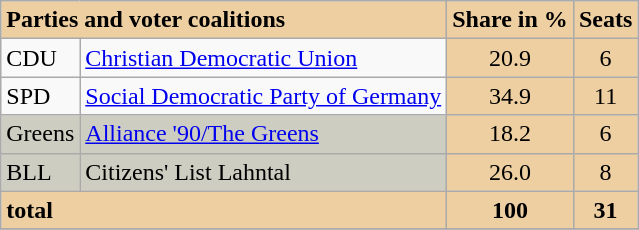<table class="wikitable">
<tr>
<td colspan="2" bgcolor="#EECFA1"><strong>Parties and voter coalitions</strong></td>
<td align="center" bgcolor="#EECFA1"><strong>Share in %</strong></td>
<td align="center" bgcolor="#EECFA1"><strong>Seats</strong></td>
</tr>
<tr --->
<td>CDU</td>
<td><a href='#'>Christian Democratic Union</a></td>
<td align="center" bgcolor="#EECFA1">20.9</td>
<td align="center" bgcolor="#EECFA1">6</td>
</tr>
<tr --->
<td>SPD</td>
<td><a href='#'>Social Democratic Party of Germany</a></td>
<td align="center" bgcolor="#EECFA1">34.9</td>
<td align="center" bgcolor="#EECFA1">11</td>
</tr>
<tr --->
<td bgcolor="#CDCDC1">Greens</td>
<td bgcolor="#CDCDC1"><a href='#'>Alliance '90/The Greens</a></td>
<td align="center" bgcolor="#EECFA1">18.2</td>
<td align="center" bgcolor="#EECFA1">6</td>
</tr>
<tr --->
<td bgcolor="#CDCDC1">BLL</td>
<td bgcolor="#CDCDC1">Citizens' List Lahntal</td>
<td align="center" bgcolor="#EECFA1">26.0</td>
<td align="center" bgcolor="#EECFA1">8</td>
</tr>
<tr --->
<td colspan="2" bgcolor="#EECFA1"><strong>total</strong></td>
<td align="center" bgcolor="#EECFA1"><strong>100</strong></td>
<td align="center" bgcolor="#EECFA1"><strong>31</strong></td>
</tr>
<tr --->
</tr>
</table>
